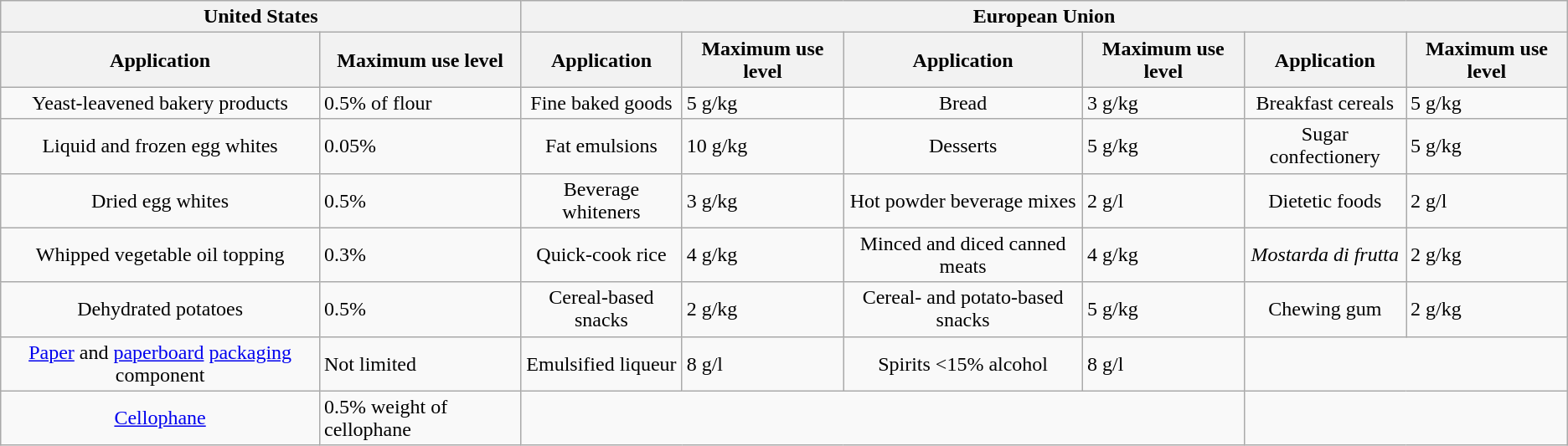<table class="wikitable">
<tr style="text-align:center;">
<th colspan="2">United States</th>
<th colspan="6">European Union</th>
</tr>
<tr style="text-align:center;">
<th>Application</th>
<th>Maximum use level</th>
<th>Application</th>
<th>Maximum use level</th>
<th>Application</th>
<th>Maximum use level</th>
<th>Application</th>
<th>Maximum use level</th>
</tr>
<tr style="text-align:center;">
<td>Yeast-leavened bakery products</td>
<td style ="text-align:left;">0.5% of flour</td>
<td>Fine baked goods</td>
<td style ="text-align:left;">5 g/kg</td>
<td>Bread</td>
<td style ="text-align:left;">3 g/kg</td>
<td>Breakfast cereals</td>
<td style ="text-align:left;">5 g/kg</td>
</tr>
<tr style="text-align:center;">
<td>Liquid and frozen egg whites</td>
<td style ="text-align:left;">0.05%</td>
<td>Fat emulsions</td>
<td style ="text-align:left;">10 g/kg</td>
<td>Desserts</td>
<td style ="text-align:left;">5 g/kg</td>
<td>Sugar confectionery</td>
<td style ="text-align:left;">5 g/kg</td>
</tr>
<tr style="text-align:center;">
<td>Dried egg whites</td>
<td style ="text-align:left;">0.5%</td>
<td>Beverage whiteners</td>
<td style ="text-align:left;">3 g/kg</td>
<td>Hot powder beverage mixes</td>
<td style ="text-align:left;">2 g/l</td>
<td>Dietetic foods</td>
<td style ="text-align:left;">2 g/l</td>
</tr>
<tr style="text-align:center;">
<td>Whipped vegetable oil topping</td>
<td style ="text-align:left;">0.3%</td>
<td>Quick-cook rice</td>
<td style ="text-align:left;">4 g/kg</td>
<td>Minced and diced canned meats</td>
<td style ="text-align:left;">4 g/kg</td>
<td><em>Mostarda di frutta</em></td>
<td style ="text-align:left;">2 g/kg</td>
</tr>
<tr style="text-align:center;">
<td>Dehydrated potatoes</td>
<td style ="text-align:left;">0.5%</td>
<td>Cereal-based snacks</td>
<td style ="text-align:left;">2 g/kg</td>
<td>Cereal- and potato-based snacks</td>
<td style ="text-align:left;">5 g/kg</td>
<td>Chewing gum</td>
<td style ="text-align:left;">2 g/kg</td>
</tr>
<tr style="text-align:center;">
<td><a href='#'>Paper</a> and <a href='#'>paperboard</a> <a href='#'>packaging</a> component</td>
<td style ="text-align:left;">Not limited</td>
<td>Emulsified liqueur</td>
<td style ="text-align:left;">8 g/l</td>
<td>Spirits <15% alcohol</td>
<td style ="text-align:left;">8 g/l</td>
<td colspan ="2"></td>
</tr>
<tr style="text-align:center;">
<td><a href='#'>Cellophane</a></td>
<td style ="text-align:left;">0.5% weight of cellophane</td>
<td colspan ="4"></td>
</tr>
</table>
